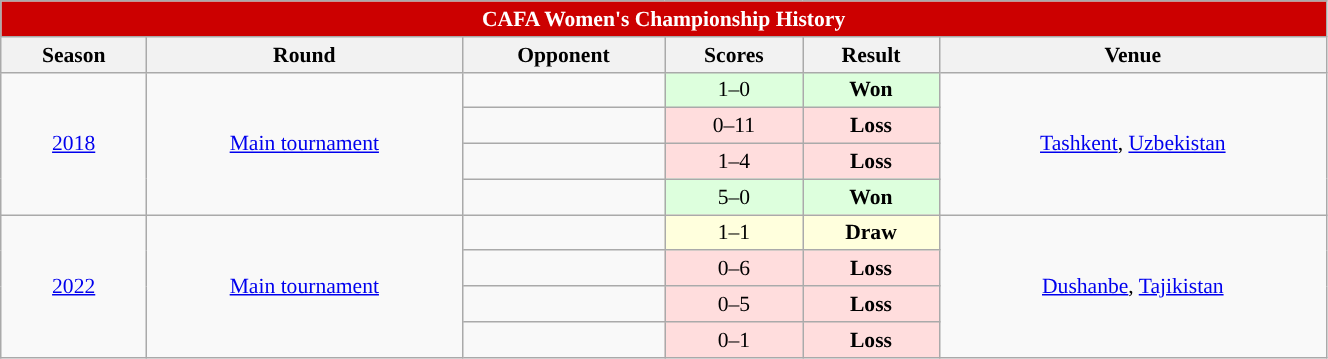<table class="wikitable collapsible collapsed" style="text-align:center; font-size:90%; width:70%;">
<tr>
<th colspan="6" style="background: #CC0000; color: #FFFFFF;">CAFA Women's Championship History</th>
</tr>
<tr>
<th>Season</th>
<th>Round</th>
<th>Opponent</th>
<th>Scores</th>
<th>Result</th>
<th>Venue</th>
</tr>
<tr>
<td rowspan=4> <a href='#'>2018</a></td>
<td rowspan=4><a href='#'>Main tournament</a></td>
<td style="text-align:left"></td>
<td style="background:#dfd;">1–0</td>
<td style="background:#dfd;"><strong>Won</strong></td>
<td rowspan=4> <a href='#'>Tashkent</a>, <a href='#'>Uzbekistan</a></td>
</tr>
<tr>
<td style="text-align:left"></td>
<td style="background:#fdd;">0–11</td>
<td style="background:#fdd;"><strong>Loss</strong></td>
</tr>
<tr>
<td style="text-align:left"></td>
<td style="background:#fdd;">1–4</td>
<td style="background:#fdd;"><strong>Loss</strong></td>
</tr>
<tr>
<td style="text-align:left"></td>
<td style="background:#dfd;">5–0</td>
<td style="background:#dfd;"><strong>Won</strong></td>
</tr>
<tr>
<td rowspan=4> <a href='#'>2022</a></td>
<td rowspan=4><a href='#'>Main tournament</a></td>
<td style="text-align:left"></td>
<td style="background:#ffd;">1–1</td>
<td style="background:#ffd;"><strong>Draw</strong></td>
<td rowspan=4> <a href='#'>Dushanbe</a>, <a href='#'>Tajikistan</a></td>
</tr>
<tr>
<td style="text-align:left"></td>
<td style="background:#fdd;">0–6</td>
<td style="background:#fdd;"><strong>Loss</strong></td>
</tr>
<tr>
<td style="text-align:left"></td>
<td style="background:#fdd;">0–5</td>
<td style="background:#fdd;"><strong>Loss</strong></td>
</tr>
<tr>
<td style="text-align:left"></td>
<td style="background:#fdd;">0–1</td>
<td style="background:#fdd;"><strong>Loss</strong></td>
</tr>
</table>
